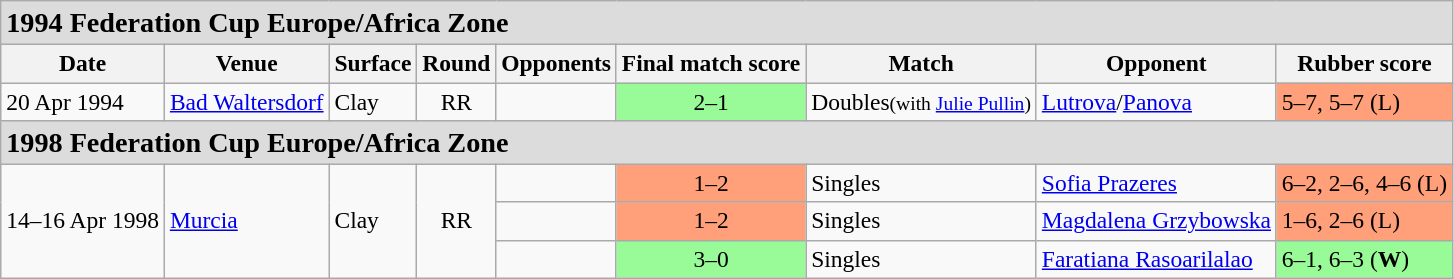<table class="wikitable" style="font-size:98%;">
<tr bgcolor="Gainsboro">
<td colspan="9"><big><strong>1994 Federation Cup Europe/Africa Zone</strong></big></td>
</tr>
<tr>
<th>Date</th>
<th>Venue</th>
<th>Surface</th>
<th>Round</th>
<th>Opponents</th>
<th>Final match score</th>
<th>Match</th>
<th>Opponent</th>
<th>Rubber score</th>
</tr>
<tr>
<td>20 Apr 1994</td>
<td><a href='#'>Bad Waltersdorf</a></td>
<td>Clay</td>
<td align="center">RR</td>
<td></td>
<td align="center" bgcolor="98FB98">2–1</td>
<td>Doubles<small>(with <a href='#'>Julie Pullin</a>)</small></td>
<td><a href='#'>Lutrova</a>/<a href='#'>Panova</a></td>
<td bgcolor="FFA07A">5–7, 5–7 (L)</td>
</tr>
<tr bgcolor="Gainsboro">
<td colspan="9"><big><strong>1998 Federation Cup Europe/Africa Zone</strong></big></td>
</tr>
<tr>
<td rowspan="3">14–16 Apr 1998</td>
<td rowspan="3"><a href='#'>Murcia</a></td>
<td rowspan="3">Clay</td>
<td align=center rowspan="3">RR</td>
<td></td>
<td align="center" bgcolor="FFA07A">1–2</td>
<td>Singles</td>
<td><a href='#'>Sofia Prazeres</a></td>
<td bgcolor="FFA07A">6–2, 2–6, 4–6 (L)</td>
</tr>
<tr>
<td></td>
<td align="center" bgcolor="FFA07A">1–2</td>
<td>Singles</td>
<td><a href='#'>Magdalena Grzybowska</a></td>
<td bgcolor="FFA07A">1–6, 2–6 (L)</td>
</tr>
<tr>
<td></td>
<td align="center" bgcolor="98FB98">3–0</td>
<td>Singles</td>
<td><a href='#'>Faratiana Rasoarilalao</a></td>
<td bgcolor="98FB98">6–1, 6–3 (<strong>W</strong>)</td>
</tr>
</table>
